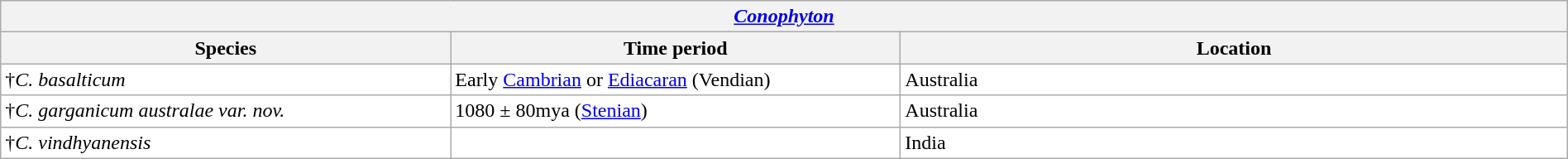<table class="wikitable sortable" style="background:white; width:100%;">
<tr>
<th colspan="5" align="center"><em><a href='#'>Conophyton</a></em> </th>
</tr>
<tr>
<th style=width:200px>Species</th>
<th style=width:200px>Time period</th>
<th style=width:300px>Location</th>
</tr>
<tr>
<td>†<em>C. basalticum</em></td>
<td>Early <a href='#'>Cambrian</a> or <a href='#'>Ediacaran</a> (Vendian)</td>
<td>Australia</td>
</tr>
<tr>
<td>†<em>C. garganicum australae var. nov.</em></td>
<td>1080 ± 80mya (<a href='#'>Stenian</a>)</td>
<td>Australia</td>
</tr>
<tr>
<td>†<em>C. vindhyanensis</em></td>
<td></td>
<td>India</td>
</tr>
</table>
